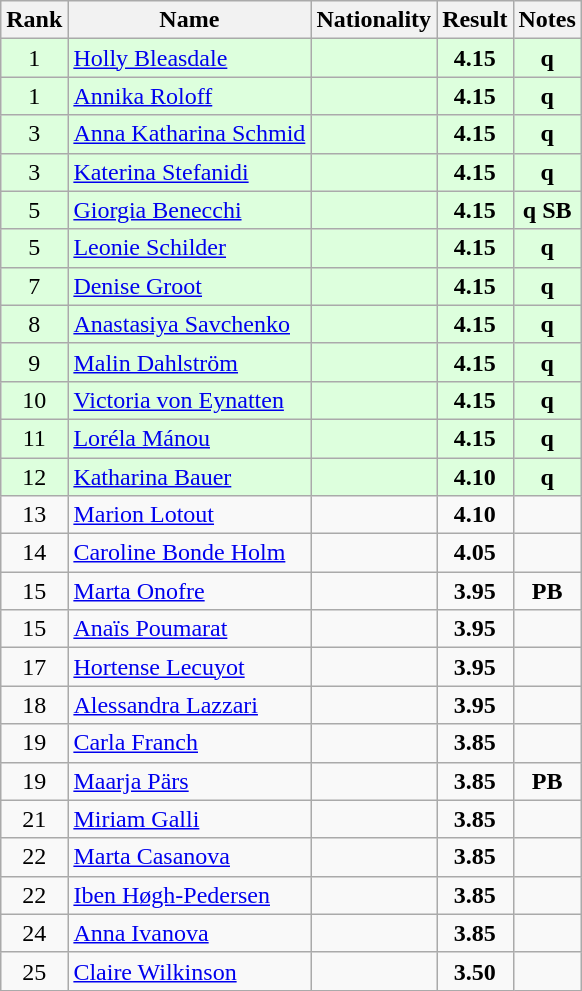<table class="wikitable sortable" style="text-align:center">
<tr>
<th>Rank</th>
<th>Name</th>
<th>Nationality</th>
<th>Result</th>
<th>Notes</th>
</tr>
<tr bgcolor=ddffdd>
<td>1</td>
<td align=left><a href='#'>Holly Bleasdale</a></td>
<td align=left></td>
<td><strong>4.15</strong></td>
<td><strong>q</strong></td>
</tr>
<tr bgcolor=ddffdd>
<td>1</td>
<td align=left><a href='#'>Annika Roloff</a></td>
<td align=left></td>
<td><strong>4.15</strong></td>
<td><strong>q</strong></td>
</tr>
<tr bgcolor=ddffdd>
<td>3</td>
<td align=left><a href='#'>Anna Katharina Schmid</a></td>
<td align=left></td>
<td><strong>4.15</strong></td>
<td><strong>q</strong></td>
</tr>
<tr bgcolor=ddffdd>
<td>3</td>
<td align=left><a href='#'>Katerina Stefanidi</a></td>
<td align=left></td>
<td><strong>4.15</strong></td>
<td><strong>q</strong></td>
</tr>
<tr bgcolor=ddffdd>
<td>5</td>
<td align=left><a href='#'>Giorgia Benecchi</a></td>
<td align=left></td>
<td><strong>4.15</strong></td>
<td><strong>q SB</strong></td>
</tr>
<tr bgcolor=ddffdd>
<td>5</td>
<td align=left><a href='#'>Leonie Schilder</a></td>
<td align=left></td>
<td><strong>4.15</strong></td>
<td><strong>q</strong></td>
</tr>
<tr bgcolor=ddffdd>
<td>7</td>
<td align=left><a href='#'>Denise Groot</a></td>
<td align=left></td>
<td><strong>4.15</strong></td>
<td><strong>q</strong></td>
</tr>
<tr bgcolor=ddffdd>
<td>8</td>
<td align=left><a href='#'>Anastasiya Savchenko</a></td>
<td align=left></td>
<td><strong>4.15</strong></td>
<td><strong>q</strong></td>
</tr>
<tr bgcolor=ddffdd>
<td>9</td>
<td align=left><a href='#'>Malin Dahlström</a></td>
<td align=left></td>
<td><strong>4.15</strong></td>
<td><strong>q</strong></td>
</tr>
<tr bgcolor=ddffdd>
<td>10</td>
<td align=left><a href='#'>Victoria von Eynatten</a></td>
<td align=left></td>
<td><strong>4.15</strong></td>
<td><strong>q</strong></td>
</tr>
<tr bgcolor=ddffdd>
<td>11</td>
<td align=left><a href='#'>Loréla Mánou</a></td>
<td align=left></td>
<td><strong>4.15</strong></td>
<td><strong>q</strong></td>
</tr>
<tr bgcolor=ddffdd>
<td>12</td>
<td align=left><a href='#'>Katharina Bauer</a></td>
<td align=left></td>
<td><strong>4.10</strong></td>
<td><strong>q</strong></td>
</tr>
<tr>
<td>13</td>
<td align=left><a href='#'>Marion Lotout</a></td>
<td align=left></td>
<td><strong>4.10</strong></td>
<td></td>
</tr>
<tr>
<td>14</td>
<td align=left><a href='#'>Caroline Bonde Holm</a></td>
<td align=left></td>
<td><strong>4.05</strong></td>
<td></td>
</tr>
<tr>
<td>15</td>
<td align=left><a href='#'>Marta Onofre</a></td>
<td align=left></td>
<td><strong>3.95</strong></td>
<td><strong>PB</strong></td>
</tr>
<tr>
<td>15</td>
<td align=left><a href='#'>Anaïs Poumarat</a></td>
<td align=left></td>
<td><strong>3.95</strong></td>
<td></td>
</tr>
<tr>
<td>17</td>
<td align=left><a href='#'>Hortense Lecuyot</a></td>
<td align=left></td>
<td><strong>3.95</strong></td>
<td></td>
</tr>
<tr>
<td>18</td>
<td align=left><a href='#'>Alessandra Lazzari</a></td>
<td align=left></td>
<td><strong>3.95</strong></td>
<td></td>
</tr>
<tr>
<td>19</td>
<td align=left><a href='#'>Carla Franch</a></td>
<td align=left></td>
<td><strong>3.85</strong></td>
<td></td>
</tr>
<tr>
<td>19</td>
<td align=left><a href='#'>Maarja Pärs</a></td>
<td align=left></td>
<td><strong>3.85</strong></td>
<td><strong>PB</strong></td>
</tr>
<tr>
<td>21</td>
<td align=left><a href='#'>Miriam Galli</a></td>
<td align=left></td>
<td><strong>3.85</strong></td>
<td></td>
</tr>
<tr>
<td>22</td>
<td align=left><a href='#'>Marta Casanova</a></td>
<td align=left></td>
<td><strong>3.85</strong></td>
<td></td>
</tr>
<tr>
<td>22</td>
<td align=left><a href='#'>Iben Høgh-Pedersen</a></td>
<td align=left></td>
<td><strong>3.85</strong></td>
<td></td>
</tr>
<tr>
<td>24</td>
<td align=left><a href='#'>Anna Ivanova</a></td>
<td align=left></td>
<td><strong>3.85</strong></td>
<td></td>
</tr>
<tr>
<td>25</td>
<td align=left><a href='#'>Claire Wilkinson</a></td>
<td align=left></td>
<td><strong>3.50</strong></td>
<td></td>
</tr>
</table>
